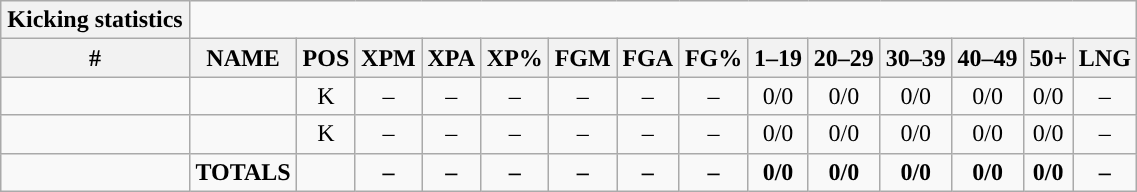<table style="width:60%; text-align:center;" class="wikitable collapsible collapsed">
<tr>
<th style="text-align:center; ">Kicking statistics</th>
</tr>
<tr>
<th>#</th>
<th>NAME</th>
<th>POS</th>
<th>XPM</th>
<th>XPA</th>
<th>XP%</th>
<th>FGM</th>
<th>FGA</th>
<th>FG%</th>
<th>1–19</th>
<th>20–29</th>
<th>30–39</th>
<th>40–49</th>
<th>50+</th>
<th>LNG</th>
</tr>
<tr>
<td></td>
<td></td>
<td>K</td>
<td>–</td>
<td>–</td>
<td>–</td>
<td>–</td>
<td>–</td>
<td>–</td>
<td>0/0</td>
<td>0/0</td>
<td>0/0</td>
<td>0/0</td>
<td>0/0</td>
<td>–</td>
</tr>
<tr>
<td></td>
<td></td>
<td>K</td>
<td>–</td>
<td>–</td>
<td>–</td>
<td>–</td>
<td>–</td>
<td>–</td>
<td>0/0</td>
<td>0/0</td>
<td>0/0</td>
<td>0/0</td>
<td>0/0</td>
<td>–</td>
</tr>
<tr>
<td></td>
<td><strong>TOTALS</strong></td>
<td></td>
<td><strong>–</strong></td>
<td><strong>–</strong></td>
<td><strong>–</strong></td>
<td><strong>–</strong></td>
<td><strong>–</strong></td>
<td><strong>–</strong></td>
<td><strong>0/0</strong></td>
<td><strong>0/0</strong></td>
<td><strong>0/0</strong></td>
<td><strong>0/0</strong></td>
<td><strong>0/0</strong></td>
<td><strong>–</strong></td>
</tr>
</table>
